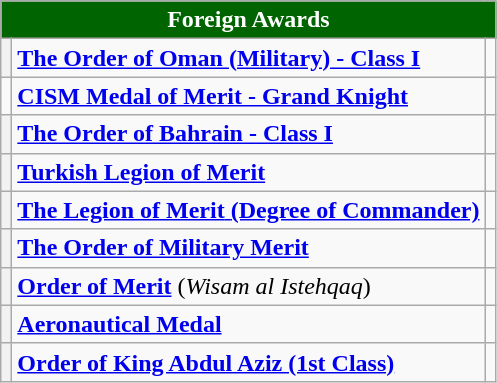<table class="wikitable">
<tr>
<th colspan="3" style="background:#006400; color:#FFFFFF; text-align:center"><strong>Foreign Awards</strong></th>
</tr>
<tr>
<th></th>
<td><strong><a href='#'>The Order of Oman (Military) - Class I</a></strong></td>
<td></td>
</tr>
<tr>
<td></td>
<td><strong><a href='#'>CISM Medal of Merit - Grand Knight</a></strong></td>
<td></td>
</tr>
<tr>
<th><strong></strong></th>
<td><a href='#'><strong>The Order of Bahrain - Class I</strong></a></td>
<td></td>
</tr>
<tr>
<th><strong></strong></th>
<td><a href='#'><strong>Turkish Legion of Merit</strong></a></td>
<td></td>
</tr>
<tr>
<th></th>
<td><a href='#'><strong>The Legion of Merit</strong> <strong>(Degree of Commander)</strong></a></td>
<td></td>
</tr>
<tr>
<th><strong></strong></th>
<td><strong><a href='#'>The Order of Military Merit</a></strong></td>
<td></td>
</tr>
<tr>
<th></th>
<td><strong><a href='#'>Order of Merit</a></strong> (<em>Wisam al Istehqaq</em>)</td>
<td></td>
</tr>
<tr>
<th><strong></strong></th>
<td><strong><a href='#'>Aeronautical Medal</a></strong></td>
<td></td>
</tr>
<tr>
<th></th>
<td><strong><a href='#'>Order of King Abdul Aziz (1st Class)</a></strong></td>
<td></td>
</tr>
</table>
